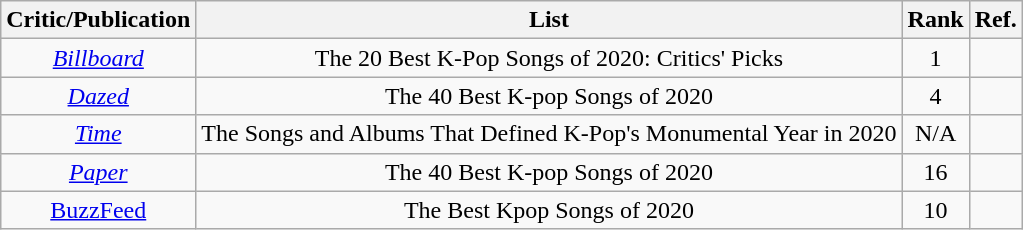<table class="sortable wikitable">
<tr>
<th>Critic/Publication</th>
<th>List</th>
<th>Rank</th>
<th>Ref.</th>
</tr>
<tr>
<td align="center"><em><a href='#'>Billboard</a></em></td>
<td align="center">The 20 Best K-Pop Songs of 2020: Critics' Picks</td>
<td align="center">1</td>
<td align="center"></td>
</tr>
<tr>
<td align="center"><em><a href='#'>Dazed</a></em></td>
<td align="center">The 40 Best K-pop Songs of 2020</td>
<td align="center">4</td>
<td align="center"></td>
</tr>
<tr>
<td align="center"><em><a href='#'>Time</a></em></td>
<td align="center">The Songs and Albums That Defined K-Pop's Monumental Year in 2020</td>
<td align="center">N/A</td>
<td align="center"></td>
</tr>
<tr>
<td align="center"><em><a href='#'>Paper</a></em></td>
<td align="center">The 40 Best K-pop Songs of 2020</td>
<td align="center">16</td>
<td align="center"></td>
</tr>
<tr>
<td align="center"><a href='#'>BuzzFeed</a></td>
<td align="center">The Best Kpop Songs of 2020</td>
<td align="center">10</td>
<td align="center"></td>
</tr>
</table>
